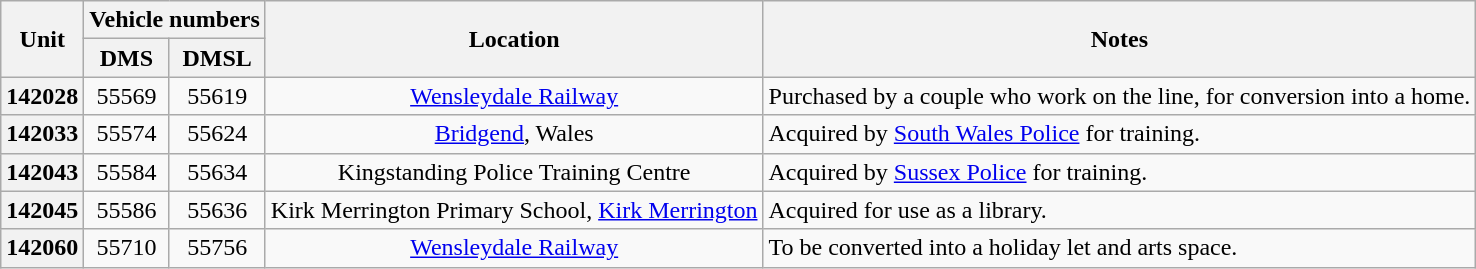<table class="wikitable">
<tr>
<th rowspan=2>Unit</th>
<th colspan=2>Vehicle numbers</th>
<th rowspan=2 align=left>Location</th>
<th rowspan=2 align=left>Notes</th>
</tr>
<tr>
<th>DMS</th>
<th>DMSL</th>
</tr>
<tr>
<th align=center>142028</th>
<td align=center>55569</td>
<td align=center>55619</td>
<td align=center><a href='#'>Wensleydale Railway</a></td>
<td align=left>Purchased by a couple who work on the line, for conversion into a home.</td>
</tr>
<tr>
<th align=center>142033</th>
<td align=center>55574</td>
<td align=center>55624</td>
<td align=center><a href='#'>Bridgend</a>, Wales</td>
<td align=left>Acquired by <a href='#'>South Wales Police</a> for training.</td>
</tr>
<tr>
<th align=center>142043</th>
<td align=center>55584</td>
<td align=center>55634</td>
<td align=center>Kingstanding Police Training Centre</td>
<td align=left>Acquired by <a href='#'>Sussex Police</a> for training.</td>
</tr>
<tr>
<th align="center">142045</th>
<td align="center">55586</td>
<td align="center">55636</td>
<td align="center">Kirk Merrington Primary School, <a href='#'>Kirk Merrington</a></td>
<td>Acquired for use as a library.</td>
</tr>
<tr>
<th align=center>142060</th>
<td align=center>55710</td>
<td align=center>55756</td>
<td align=center><a href='#'>Wensleydale Railway</a></td>
<td>To be converted into a holiday let and arts space.</td>
</tr>
</table>
